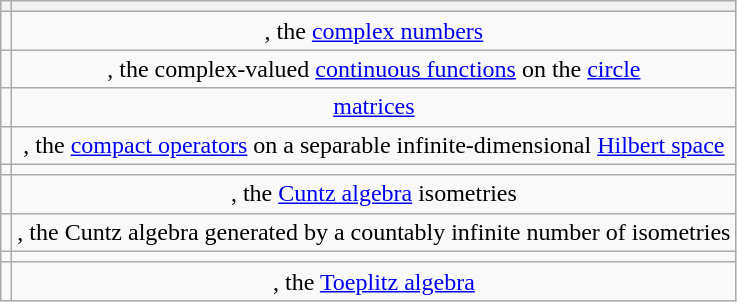<table class="wikitable" style="text-align: center;">
<tr>
<th></th>
<th></th>
</tr>
<tr>
<td></td>
<td>, the <a href='#'>complex numbers</a></td>
</tr>
<tr>
<td></td>
<td>, the complex-valued <a href='#'>continuous functions</a> on the <a href='#'>circle</a></td>
</tr>
<tr>
<td> </td>
<td> <a href='#'>matrices</a></td>
</tr>
<tr>
<td> </td>
<td>, the <a href='#'>compact operators</a> on a separable infinite-dimensional <a href='#'>Hilbert space</a></td>
</tr>
<tr>
<td></td>
<td></td>
</tr>
<tr>
<td></td>
<td>, the <a href='#'>Cuntz algebra</a> isometries</td>
</tr>
<tr>
<td></td>
<td>, the Cuntz algebra generated by a countably infinite number of isometries</td>
</tr>
<tr>
<td> </td>
<td></td>
</tr>
<tr>
<td></td>
<td>, the <a href='#'>Toeplitz algebra</a></td>
</tr>
</table>
